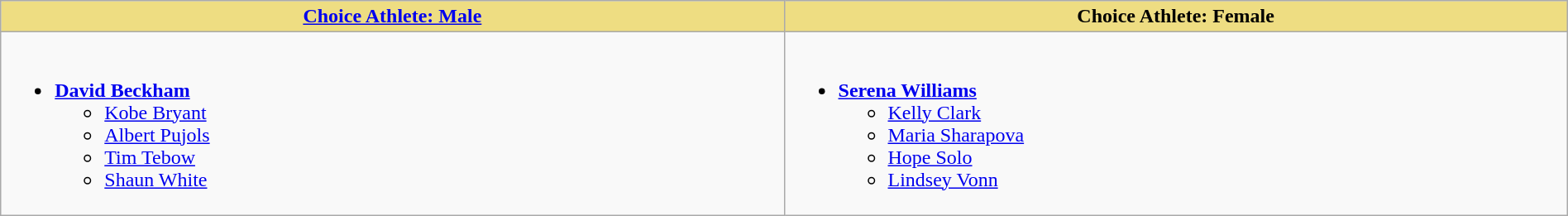<table class="wikitable" style="width:100%">
<tr>
<th style="background:#EEDD82; width:50%"><a href='#'>Choice Athlete: Male</a></th>
<th style="background:#EEDD82; width:50%">Choice Athlete: Female</th>
</tr>
<tr>
<td valign="top"><br><ul><li><strong><a href='#'>David Beckham</a></strong><ul><li><a href='#'>Kobe Bryant</a></li><li><a href='#'>Albert Pujols</a></li><li><a href='#'>Tim Tebow</a></li><li><a href='#'>Shaun White</a></li></ul></li></ul></td>
<td valign="top"><br><ul><li><strong><a href='#'>Serena Williams</a></strong><ul><li><a href='#'>Kelly Clark</a></li><li><a href='#'>Maria Sharapova</a></li><li><a href='#'>Hope Solo</a></li><li><a href='#'>Lindsey Vonn</a></li></ul></li></ul></td>
</tr>
</table>
